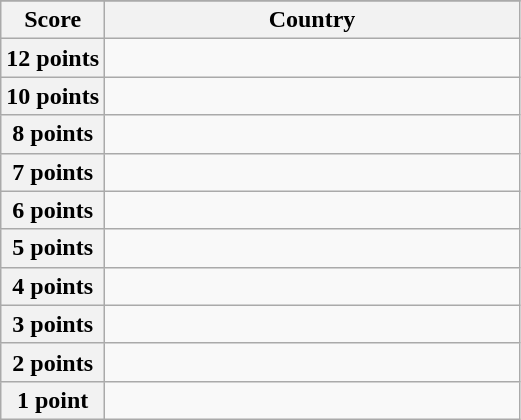<table class="wikitable">
<tr>
</tr>
<tr>
<th scope="col" width="20%">Score</th>
<th scope="col">Country</th>
</tr>
<tr>
<th scope="row">12 points</th>
<td></td>
</tr>
<tr>
<th scope="row">10 points</th>
<td></td>
</tr>
<tr>
<th scope="row">8 points</th>
<td></td>
</tr>
<tr>
<th scope="row">7 points</th>
<td></td>
</tr>
<tr>
<th scope="row">6 points</th>
<td></td>
</tr>
<tr>
<th scope="row">5 points</th>
<td></td>
</tr>
<tr>
<th scope="row">4 points</th>
<td></td>
</tr>
<tr>
<th scope="row">3 points</th>
<td></td>
</tr>
<tr>
<th scope="row">2 points</th>
<td></td>
</tr>
<tr>
<th scope="row">1 point</th>
<td></td>
</tr>
</table>
